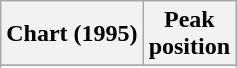<table class="wikitable plainrowheaders">
<tr>
<th scope="col">Chart (1995)</th>
<th scope="col">Peak<br>position</th>
</tr>
<tr>
</tr>
<tr>
</tr>
</table>
